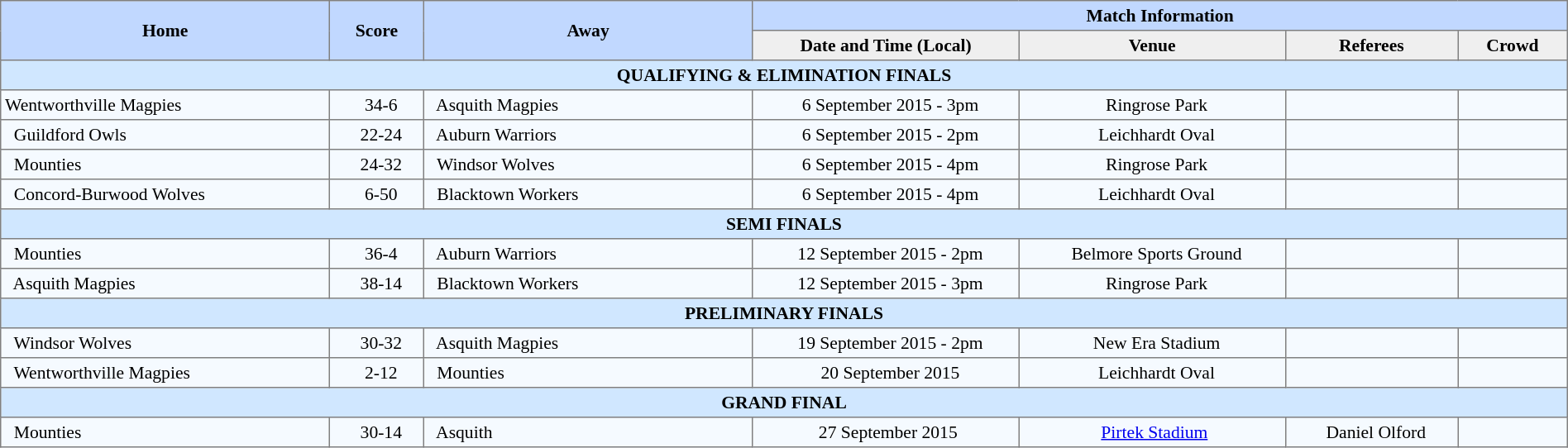<table border="1" cellpadding="3" cellspacing="0" style="border-collapse:collapse; font-size:90%; text-align:center; width:100%;">
<tr style="background:#c1d8ff;">
<th rowspan="2" style="width:21%;">Home</th>
<th rowspan="2" style="width:6%;">Score</th>
<th rowspan="2" style="width:21%;">Away</th>
<th colspan=6>Match Information</th>
</tr>
<tr style="background:#efefef;">
<th width=17%>Date and Time (Local)</th>
<th width=17%>Venue</th>
<th width=11%>Referees</th>
<th width=7%>Crowd</th>
</tr>
<tr style="background:#d0e7ff;">
<td colspan=7><strong>QUALIFYING & ELIMINATION FINALS</strong></td>
</tr>
<tr style="background:#f5faff;">
<td align="left">Wentworthville Magpies</td>
<td>  34-6</td>
<td align=left>  Asquith Magpies</td>
<td>  6 September 2015 - 3pm</td>
<td>  Ringrose Park</td>
<td> </td>
<td> </td>
</tr>
<tr style="background:#f5faff;">
<td align=left>  Guildford Owls</td>
<td>  22-24</td>
<td align=left>  Auburn Warriors</td>
<td>  6 September 2015 - 2pm</td>
<td>  Leichhardt Oval</td>
<td> </td>
<td> </td>
</tr>
<tr style="background:#f5faff;">
<td align=left>  Mounties</td>
<td>  24-32</td>
<td align=left>  Windsor Wolves</td>
<td>  6 September 2015 - 4pm</td>
<td>  Ringrose Park</td>
<td> </td>
<td> </td>
</tr>
<tr style="background:#f5faff;">
<td align=left>  Concord-Burwood Wolves</td>
<td>  6-50</td>
<td align=left>  Blacktown Workers</td>
<td>  6 September 2015 - 4pm</td>
<td>  Leichhardt Oval</td>
<td> </td>
<td> </td>
</tr>
<tr style="background:#d0e7ff;">
<td colspan=7><strong>SEMI FINALS</strong></td>
</tr>
<tr style="background:#f5faff;">
<td align=left>  Mounties</td>
<td>  36-4</td>
<td align=left>  Auburn Warriors</td>
<td>  12 September 2015 - 2pm</td>
<td>  Belmore Sports Ground</td>
<td> </td>
<td> </td>
</tr>
<tr style="background:#f5faff;">
<td align=left>  Asquith Magpies</td>
<td>  38-14</td>
<td align=left>  Blacktown Workers</td>
<td>  12 September 2015 - 3pm</td>
<td>  Ringrose Park</td>
<td> </td>
<td> </td>
</tr>
<tr style="background:#d0e7ff;">
<td colspan=7><strong>PRELIMINARY FINALS</strong></td>
</tr>
<tr style="background:#f5faff;">
<td align=left>  Windsor Wolves</td>
<td>  30-32</td>
<td align=left>  Asquith Magpies</td>
<td>  19 September 2015 - 2pm</td>
<td>  New Era Stadium</td>
<td> </td>
<td> </td>
</tr>
<tr style="background:#f5faff;">
<td align=left>  Wentworthville Magpies</td>
<td>  2-12</td>
<td align=left>  Mounties</td>
<td>  20 September 2015</td>
<td>  Leichhardt Oval</td>
<td> </td>
<td> </td>
</tr>
<tr style="background:#d0e7ff;">
<td colspan=7><strong>GRAND FINAL</strong></td>
</tr>
<tr style="background:#f5faff;">
<td align=left>  Mounties</td>
<td>  30-14</td>
<td align=left>  Asquith</td>
<td> 27 September 2015</td>
<td> <a href='#'>Pirtek Stadium</a></td>
<td>  Daniel Olford</td>
<td> </td>
</tr>
</table>
